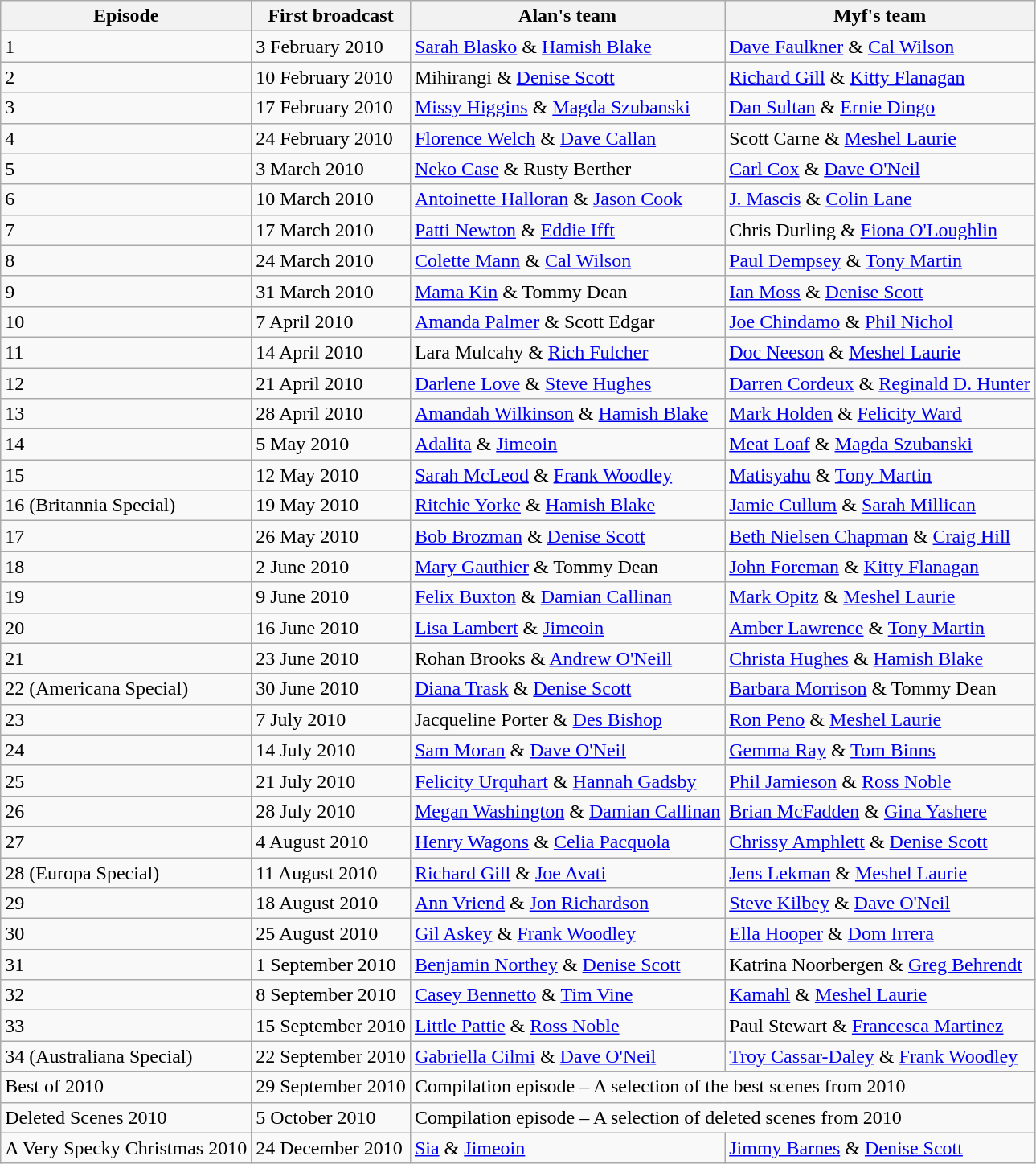<table class="wikitable">
<tr>
<th>Episode</th>
<th>First broadcast</th>
<th>Alan's team</th>
<th>Myf's team</th>
</tr>
<tr>
<td>1</td>
<td>3 February 2010</td>
<td><a href='#'>Sarah Blasko</a> & <a href='#'>Hamish Blake</a></td>
<td><a href='#'>Dave Faulkner</a> & <a href='#'>Cal Wilson</a></td>
</tr>
<tr>
<td>2</td>
<td>10 February 2010</td>
<td>Mihirangi & <a href='#'>Denise Scott</a></td>
<td><a href='#'>Richard Gill</a> & <a href='#'>Kitty Flanagan</a></td>
</tr>
<tr>
<td>3</td>
<td>17 February 2010</td>
<td><a href='#'>Missy Higgins</a> & <a href='#'>Magda Szubanski</a></td>
<td><a href='#'>Dan Sultan</a> & <a href='#'>Ernie Dingo</a></td>
</tr>
<tr>
<td>4</td>
<td>24 February 2010</td>
<td><a href='#'>Florence Welch</a> & <a href='#'>Dave Callan</a></td>
<td>Scott Carne & <a href='#'>Meshel Laurie</a></td>
</tr>
<tr>
<td>5</td>
<td>3 March 2010</td>
<td><a href='#'>Neko Case</a> & Rusty Berther</td>
<td><a href='#'>Carl Cox</a> & <a href='#'>Dave O'Neil</a></td>
</tr>
<tr>
<td>6</td>
<td>10 March 2010</td>
<td><a href='#'>Antoinette Halloran</a> & <a href='#'>Jason Cook</a></td>
<td><a href='#'>J. Mascis</a> & <a href='#'>Colin Lane</a></td>
</tr>
<tr>
<td>7</td>
<td>17 March 2010</td>
<td><a href='#'>Patti Newton</a> & <a href='#'>Eddie Ifft</a></td>
<td>Chris Durling & <a href='#'>Fiona O'Loughlin</a></td>
</tr>
<tr>
<td>8</td>
<td>24 March 2010</td>
<td><a href='#'>Colette Mann</a> & <a href='#'>Cal Wilson</a></td>
<td><a href='#'>Paul Dempsey</a> & <a href='#'>Tony Martin</a></td>
</tr>
<tr>
<td>9</td>
<td>31 March 2010</td>
<td><a href='#'>Mama Kin</a> & Tommy Dean</td>
<td><a href='#'>Ian Moss</a> & <a href='#'>Denise Scott</a></td>
</tr>
<tr>
<td>10</td>
<td>7 April 2010</td>
<td><a href='#'>Amanda Palmer</a> & Scott Edgar</td>
<td><a href='#'>Joe Chindamo</a> & <a href='#'>Phil Nichol</a></td>
</tr>
<tr>
<td>11</td>
<td>14 April 2010</td>
<td>Lara Mulcahy & <a href='#'>Rich Fulcher</a></td>
<td><a href='#'>Doc Neeson</a> & <a href='#'>Meshel Laurie</a></td>
</tr>
<tr>
<td>12</td>
<td>21 April 2010</td>
<td><a href='#'>Darlene Love</a> & <a href='#'>Steve Hughes</a></td>
<td><a href='#'>Darren Cordeux</a> & <a href='#'>Reginald D. Hunter</a></td>
</tr>
<tr>
<td>13</td>
<td>28 April 2010</td>
<td><a href='#'>Amandah Wilkinson</a> & <a href='#'>Hamish Blake</a></td>
<td><a href='#'>Mark Holden</a> & <a href='#'>Felicity Ward</a></td>
</tr>
<tr>
<td>14</td>
<td>5 May 2010</td>
<td><a href='#'>Adalita</a> & <a href='#'>Jimeoin</a></td>
<td><a href='#'>Meat Loaf</a> & <a href='#'>Magda Szubanski</a></td>
</tr>
<tr>
<td>15</td>
<td>12 May 2010</td>
<td><a href='#'>Sarah McLeod</a> & <a href='#'>Frank Woodley</a></td>
<td><a href='#'>Matisyahu</a> & <a href='#'>Tony Martin</a></td>
</tr>
<tr>
<td>16 (Britannia Special)</td>
<td>19 May 2010</td>
<td><a href='#'>Ritchie Yorke</a> & <a href='#'>Hamish Blake</a></td>
<td><a href='#'>Jamie Cullum</a> & <a href='#'>Sarah Millican</a></td>
</tr>
<tr>
<td>17</td>
<td>26 May 2010</td>
<td><a href='#'>Bob Brozman</a> & <a href='#'>Denise Scott</a></td>
<td><a href='#'>Beth Nielsen Chapman</a> & <a href='#'>Craig Hill</a></td>
</tr>
<tr>
<td>18</td>
<td>2 June 2010</td>
<td><a href='#'>Mary Gauthier</a> & Tommy Dean</td>
<td><a href='#'>John Foreman</a> & <a href='#'>Kitty Flanagan</a></td>
</tr>
<tr>
<td>19</td>
<td>9 June 2010</td>
<td><a href='#'>Felix Buxton</a> & <a href='#'>Damian Callinan</a></td>
<td><a href='#'>Mark Opitz</a> & <a href='#'>Meshel Laurie</a></td>
</tr>
<tr>
<td>20</td>
<td>16 June 2010</td>
<td><a href='#'>Lisa Lambert</a> & <a href='#'>Jimeoin</a></td>
<td><a href='#'>Amber Lawrence</a> & <a href='#'>Tony Martin</a></td>
</tr>
<tr>
<td>21</td>
<td>23 June 2010</td>
<td>Rohan Brooks & <a href='#'>Andrew O'Neill</a></td>
<td><a href='#'>Christa Hughes</a> & <a href='#'>Hamish Blake</a></td>
</tr>
<tr>
<td>22 (Americana Special)</td>
<td>30 June 2010</td>
<td><a href='#'>Diana Trask</a> & <a href='#'>Denise Scott</a></td>
<td><a href='#'>Barbara Morrison</a> & Tommy Dean</td>
</tr>
<tr>
<td>23</td>
<td>7 July 2010</td>
<td>Jacqueline Porter & <a href='#'>Des Bishop</a></td>
<td><a href='#'>Ron Peno</a> & <a href='#'>Meshel Laurie</a></td>
</tr>
<tr>
<td>24</td>
<td>14 July 2010</td>
<td><a href='#'>Sam Moran</a> & <a href='#'>Dave O'Neil</a></td>
<td><a href='#'>Gemma Ray</a> & <a href='#'>Tom Binns</a></td>
</tr>
<tr>
<td>25</td>
<td>21 July 2010</td>
<td><a href='#'>Felicity Urquhart</a> & <a href='#'>Hannah Gadsby</a></td>
<td><a href='#'>Phil Jamieson</a> & <a href='#'>Ross Noble</a></td>
</tr>
<tr>
<td>26</td>
<td>28 July 2010</td>
<td><a href='#'>Megan Washington</a> & <a href='#'>Damian Callinan</a></td>
<td><a href='#'>Brian McFadden</a> & <a href='#'>Gina Yashere</a></td>
</tr>
<tr>
<td>27</td>
<td>4 August 2010</td>
<td><a href='#'>Henry Wagons</a> & <a href='#'>Celia Pacquola</a></td>
<td><a href='#'>Chrissy Amphlett</a> & <a href='#'>Denise Scott</a></td>
</tr>
<tr>
<td>28 (Europa Special)</td>
<td>11 August 2010</td>
<td><a href='#'>Richard Gill</a> & <a href='#'>Joe Avati</a></td>
<td><a href='#'>Jens Lekman</a> & <a href='#'>Meshel Laurie</a></td>
</tr>
<tr>
<td>29</td>
<td>18 August 2010</td>
<td><a href='#'>Ann Vriend</a> & <a href='#'>Jon Richardson</a></td>
<td><a href='#'>Steve Kilbey</a> & <a href='#'>Dave O'Neil</a></td>
</tr>
<tr>
<td>30</td>
<td>25 August 2010</td>
<td><a href='#'>Gil Askey</a> & <a href='#'>Frank Woodley</a></td>
<td><a href='#'>Ella Hooper</a> & <a href='#'>Dom Irrera</a></td>
</tr>
<tr>
<td>31</td>
<td>1 September 2010</td>
<td><a href='#'>Benjamin Northey</a> & <a href='#'>Denise Scott</a></td>
<td>Katrina Noorbergen & <a href='#'>Greg Behrendt</a></td>
</tr>
<tr>
<td>32</td>
<td>8 September 2010</td>
<td><a href='#'>Casey Bennetto</a> & <a href='#'>Tim Vine</a></td>
<td><a href='#'>Kamahl</a> & <a href='#'>Meshel Laurie</a></td>
</tr>
<tr>
<td>33</td>
<td>15 September 2010</td>
<td><a href='#'>Little Pattie</a> & <a href='#'>Ross Noble</a></td>
<td>Paul Stewart & <a href='#'>Francesca Martinez</a></td>
</tr>
<tr>
<td>34 (Australiana Special)</td>
<td>22 September 2010</td>
<td><a href='#'>Gabriella Cilmi</a> & <a href='#'>Dave O'Neil</a></td>
<td><a href='#'>Troy Cassar-Daley</a> & <a href='#'>Frank Woodley</a></td>
</tr>
<tr>
<td>Best of 2010</td>
<td>29 September 2010</td>
<td colspan="2">Compilation episode – A selection of the best scenes from 2010</td>
</tr>
<tr>
<td>Deleted Scenes 2010</td>
<td>5 October 2010</td>
<td colspan="2">Compilation episode – A selection of deleted scenes from 2010</td>
</tr>
<tr>
<td>A Very Specky Christmas 2010</td>
<td>24 December 2010</td>
<td><a href='#'>Sia</a> & <a href='#'>Jimeoin</a></td>
<td><a href='#'>Jimmy Barnes</a> & <a href='#'>Denise Scott</a></td>
</tr>
</table>
